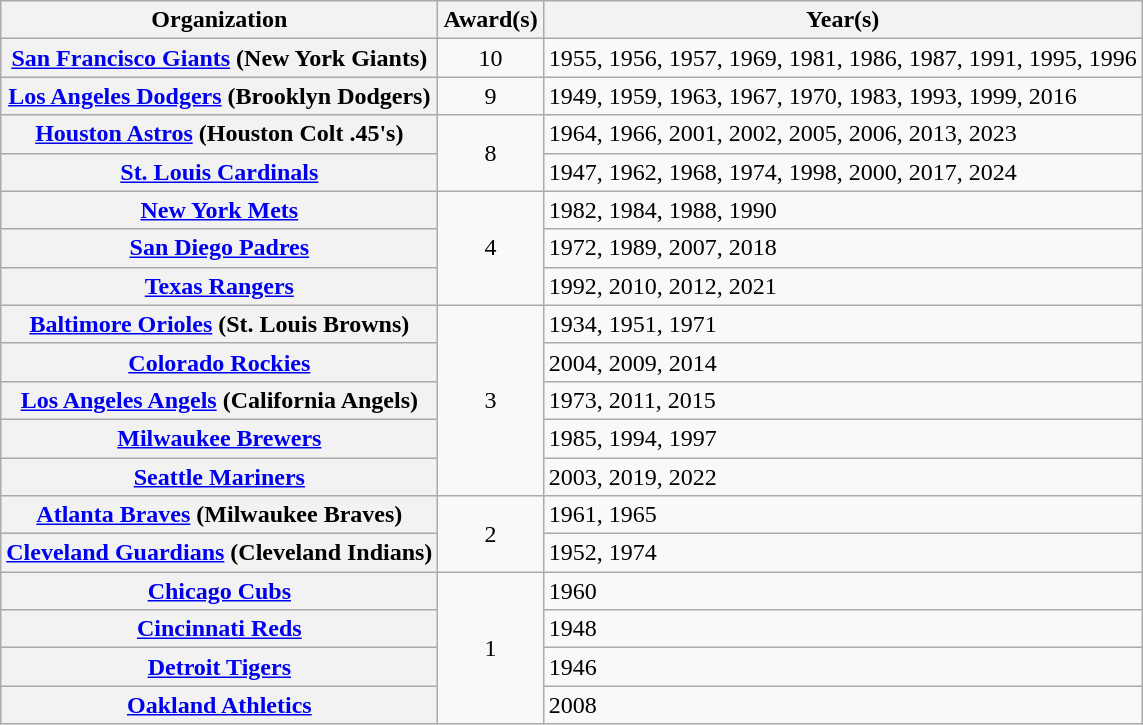<table class="wikitable sortable plainrowheaders" style="text-align:left">
<tr>
<th scope="col">Organization</th>
<th scope="col">Award(s)</th>
<th scope="col">Year(s)</th>
</tr>
<tr>
<th scope="row"><a href='#'>San Francisco Giants</a> (New York Giants)</th>
<td style="text-align:center">10</td>
<td>1955, 1956, 1957, 1969, 1981, 1986, 1987, 1991, 1995, 1996</td>
</tr>
<tr>
<th scope="row"><strong><a href='#'>Los Angeles Dodgers</a></strong> (Brooklyn Dodgers)</th>
<td style="text-align:center">9</td>
<td>1949, 1959, 1963, 1967, 1970, 1983, 1993, 1999, 2016</td>
</tr>
<tr>
<th scope="row"><strong><a href='#'>Houston Astros</a></strong> (Houston Colt .45's)</th>
<td style="text-align:center" rowspan="2">8</td>
<td>1964, 1966, 2001, 2002, 2005, 2006, 2013, 2023</td>
</tr>
<tr>
<th scope="row"><strong><a href='#'>St. Louis Cardinals</a></strong></th>
<td>1947, 1962, 1968, 1974, 1998, 2000, 2017, 2024</td>
</tr>
<tr>
<th scope="row"><a href='#'>New York Mets</a></th>
<td style="text-align:center" rowspan="3">4</td>
<td>1982, 1984, 1988, 1990</td>
</tr>
<tr>
<th scope="row"><strong><a href='#'>San Diego Padres</a></strong></th>
<td>1972, 1989, 2007, 2018</td>
</tr>
<tr>
<th scope="row"><strong><a href='#'>Texas Rangers</a></strong></th>
<td>1992, 2010, 2012, 2021</td>
</tr>
<tr>
<th scope="row"><a href='#'>Baltimore Orioles</a> (St. Louis Browns)</th>
<td style="text-align:center" rowspan="5">3</td>
<td>1934, 1951, 1971</td>
</tr>
<tr>
<th scope="row"><a href='#'>Colorado Rockies</a></th>
<td>2004, 2009, 2014</td>
</tr>
<tr>
<th scope="row"><a href='#'>Los Angeles Angels</a> (California Angels)</th>
<td>1973, 2011, 2015</td>
</tr>
<tr>
<th scope="row"><a href='#'>Milwaukee Brewers</a></th>
<td>1985, 1994, 1997</td>
</tr>
<tr>
<th scope="row"><strong><a href='#'>Seattle Mariners</a></strong></th>
<td>2003, 2019, 2022</td>
</tr>
<tr>
<th scope="row"><a href='#'>Atlanta Braves</a> (Milwaukee Braves)</th>
<td style="text-align:center" rowspan="2">2</td>
<td>1961, 1965</td>
</tr>
<tr>
<th scope="row"><a href='#'>Cleveland Guardians</a> (Cleveland Indians)</th>
<td>1952, 1974</td>
</tr>
<tr>
<th scope="row"><a href='#'>Chicago Cubs</a></th>
<td style="text-align:center" rowspan="4">1</td>
<td>1960</td>
</tr>
<tr>
<th scope="row"><a href='#'>Cincinnati Reds</a></th>
<td>1948</td>
</tr>
<tr>
<th scope="row"><a href='#'>Detroit Tigers</a></th>
<td>1946</td>
</tr>
<tr>
<th scope="row"><strong><a href='#'>Oakland Athletics</a></strong></th>
<td>2008</td>
</tr>
</table>
